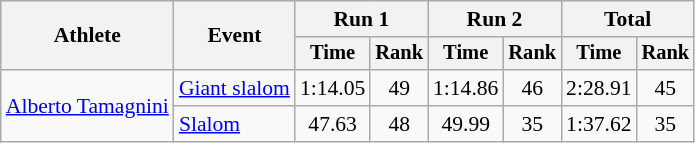<table class="wikitable" style="font-size:90%">
<tr>
<th rowspan=2>Athlete</th>
<th rowspan=2>Event</th>
<th colspan=2>Run 1</th>
<th colspan=2>Run 2</th>
<th colspan=2>Total</th>
</tr>
<tr style="font-size:95%">
<th>Time</th>
<th>Rank</th>
<th>Time</th>
<th>Rank</th>
<th>Time</th>
<th>Rank</th>
</tr>
<tr align=center>
<td align="left" rowspan="4"><a href='#'>Alberto Tamagnini</a></td>
<td align="left"><a href='#'>Giant slalom</a></td>
<td>1:14.05</td>
<td>49</td>
<td>1:14.86</td>
<td>46</td>
<td>2:28.91</td>
<td>45</td>
</tr>
<tr align=center>
<td align="left"><a href='#'>Slalom</a></td>
<td>47.63</td>
<td>48</td>
<td>49.99</td>
<td>35</td>
<td>1:37.62</td>
<td>35</td>
</tr>
</table>
